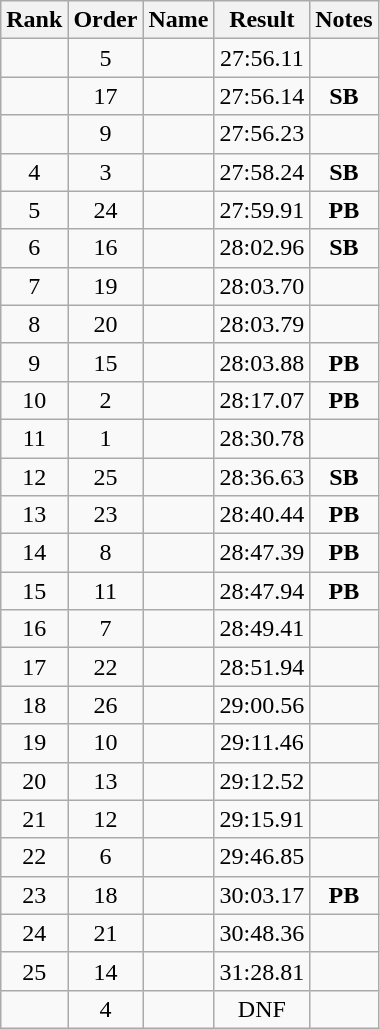<table class="wikitable" style="text-align:center">
<tr>
<th>Rank</th>
<th>Order</th>
<th>Name</th>
<th>Result</th>
<th>Notes</th>
</tr>
<tr>
<td></td>
<td>5</td>
<td align="left"></td>
<td>27:56.11</td>
<td></td>
</tr>
<tr>
<td></td>
<td>17</td>
<td align="left"></td>
<td>27:56.14</td>
<td><strong>SB</strong></td>
</tr>
<tr>
<td></td>
<td>9</td>
<td align="left"></td>
<td>27:56.23</td>
<td></td>
</tr>
<tr>
<td>4</td>
<td>3</td>
<td align="left"></td>
<td>27:58.24</td>
<td><strong>SB</strong></td>
</tr>
<tr>
<td>5</td>
<td>24</td>
<td align="left"></td>
<td>27:59.91</td>
<td><strong>PB</strong></td>
</tr>
<tr>
<td>6</td>
<td>16</td>
<td align="left"></td>
<td>28:02.96</td>
<td><strong>SB</strong></td>
</tr>
<tr>
<td>7</td>
<td>19</td>
<td align="left"></td>
<td>28:03.70</td>
<td></td>
</tr>
<tr>
<td>8</td>
<td>20</td>
<td align="left"></td>
<td>28:03.79</td>
<td></td>
</tr>
<tr>
<td>9</td>
<td>15</td>
<td align="left"></td>
<td>28:03.88</td>
<td><strong>PB</strong></td>
</tr>
<tr>
<td>10</td>
<td>2</td>
<td align="left"></td>
<td>28:17.07</td>
<td><strong>PB</strong></td>
</tr>
<tr>
<td>11</td>
<td>1</td>
<td align="left"></td>
<td>28:30.78</td>
<td></td>
</tr>
<tr>
<td>12</td>
<td>25</td>
<td align="left"></td>
<td>28:36.63</td>
<td><strong>SB</strong></td>
</tr>
<tr>
<td>13</td>
<td>23</td>
<td align="left"></td>
<td>28:40.44</td>
<td><strong>PB</strong></td>
</tr>
<tr>
<td>14</td>
<td>8</td>
<td align="left"></td>
<td>28:47.39</td>
<td><strong>PB</strong></td>
</tr>
<tr>
<td>15</td>
<td>11</td>
<td align="left"></td>
<td>28:47.94</td>
<td><strong>PB</strong></td>
</tr>
<tr>
<td>16</td>
<td>7</td>
<td align="left"></td>
<td>28:49.41</td>
<td></td>
</tr>
<tr>
<td>17</td>
<td>22</td>
<td align="left"></td>
<td>28:51.94</td>
<td></td>
</tr>
<tr>
<td>18</td>
<td>26</td>
<td align="left"></td>
<td>29:00.56</td>
<td></td>
</tr>
<tr>
<td>19</td>
<td>10</td>
<td align="left"></td>
<td>29:11.46</td>
<td></td>
</tr>
<tr>
<td>20</td>
<td>13</td>
<td align="left"></td>
<td>29:12.52</td>
<td></td>
</tr>
<tr>
<td>21</td>
<td>12</td>
<td align="left"></td>
<td>29:15.91</td>
<td></td>
</tr>
<tr>
<td>22</td>
<td>6</td>
<td align="left"></td>
<td>29:46.85</td>
<td></td>
</tr>
<tr>
<td>23</td>
<td>18</td>
<td align="left"></td>
<td>30:03.17</td>
<td><strong>PB</strong></td>
</tr>
<tr>
<td>24</td>
<td>21</td>
<td align="left"></td>
<td>30:48.36</td>
<td></td>
</tr>
<tr>
<td>25</td>
<td>14</td>
<td align="left"></td>
<td>31:28.81</td>
<td></td>
</tr>
<tr>
<td></td>
<td>4</td>
<td align="left"></td>
<td>DNF</td>
<td></td>
</tr>
</table>
